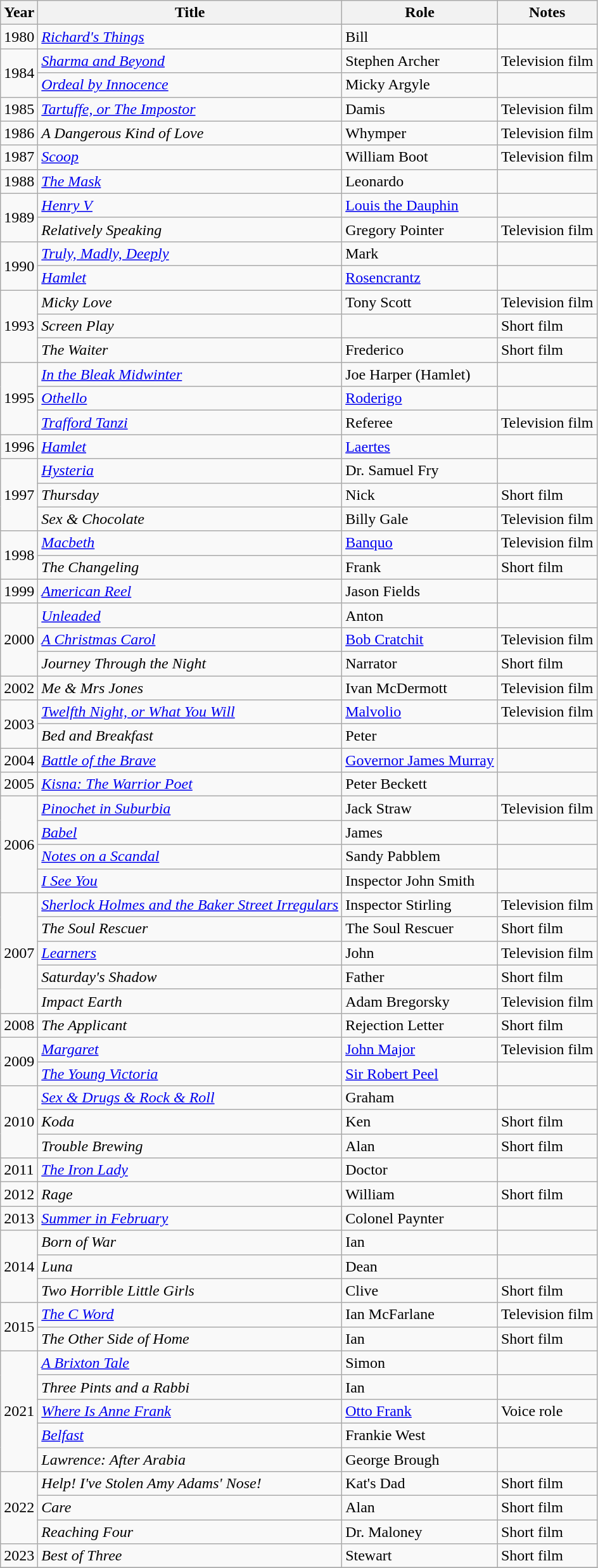<table class="wikitable sortable">
<tr>
<th>Year</th>
<th>Title</th>
<th>Role</th>
<th>Notes</th>
</tr>
<tr>
<td>1980</td>
<td><em><a href='#'>Richard's Things</a></em></td>
<td>Bill</td>
<td></td>
</tr>
<tr>
<td rowspan="2">1984</td>
<td><em><a href='#'>Sharma and Beyond</a></em></td>
<td>Stephen Archer</td>
<td>Television film</td>
</tr>
<tr>
<td><em><a href='#'>Ordeal by Innocence</a></em></td>
<td>Micky Argyle</td>
<td></td>
</tr>
<tr>
<td>1985</td>
<td><em><a href='#'>Tartuffe, or The Impostor</a></em></td>
<td>Damis</td>
<td>Television film</td>
</tr>
<tr>
<td>1986</td>
<td><em>A Dangerous Kind of Love</em></td>
<td>Whymper</td>
<td>Television film</td>
</tr>
<tr>
<td>1987</td>
<td><em><a href='#'>Scoop</a></em></td>
<td>William Boot</td>
<td>Television film</td>
</tr>
<tr>
<td>1988</td>
<td><em><a href='#'>The Mask</a></em></td>
<td>Leonardo</td>
<td></td>
</tr>
<tr>
<td rowspan="2">1989</td>
<td><em><a href='#'>Henry V</a></em></td>
<td><a href='#'>Louis the Dauphin</a></td>
<td></td>
</tr>
<tr>
<td><em>Relatively Speaking</em></td>
<td>Gregory Pointer</td>
<td>Television film</td>
</tr>
<tr>
<td rowspan="2">1990</td>
<td><em><a href='#'>Truly, Madly, Deeply</a></em></td>
<td>Mark</td>
<td></td>
</tr>
<tr>
<td><em><a href='#'>Hamlet</a></em></td>
<td><a href='#'>Rosencrantz</a></td>
<td></td>
</tr>
<tr>
<td rowspan="3">1993</td>
<td><em>Micky Love</em></td>
<td>Tony Scott</td>
<td>Television film</td>
</tr>
<tr>
<td><em>Screen Play</em></td>
<td></td>
<td>Short film</td>
</tr>
<tr>
<td><em>The Waiter</em></td>
<td>Frederico</td>
<td>Short film</td>
</tr>
<tr>
<td rowspan="3">1995</td>
<td><em><a href='#'>In the Bleak Midwinter</a></em></td>
<td>Joe Harper (Hamlet)</td>
<td></td>
</tr>
<tr>
<td><em><a href='#'>Othello</a></em></td>
<td><a href='#'>Roderigo</a></td>
<td></td>
</tr>
<tr>
<td><em><a href='#'>Trafford Tanzi</a></em></td>
<td>Referee</td>
<td>Television film</td>
</tr>
<tr>
<td>1996</td>
<td><em><a href='#'>Hamlet</a></em></td>
<td><a href='#'>Laertes</a></td>
<td></td>
</tr>
<tr>
<td rowspan="3">1997</td>
<td><em><a href='#'>Hysteria</a></em></td>
<td>Dr. Samuel Fry</td>
<td></td>
</tr>
<tr>
<td><em>Thursday</em></td>
<td>Nick</td>
<td>Short film</td>
</tr>
<tr>
<td><em>Sex & Chocolate</em></td>
<td>Billy Gale</td>
<td>Television film</td>
</tr>
<tr>
<td rowspan="2">1998</td>
<td><em><a href='#'>Macbeth</a></em></td>
<td><a href='#'>Banquo</a></td>
<td>Television film</td>
</tr>
<tr>
<td><em>The Changeling</em></td>
<td>Frank</td>
<td>Short film</td>
</tr>
<tr>
<td>1999</td>
<td><em><a href='#'>American Reel</a></em></td>
<td>Jason Fields</td>
<td></td>
</tr>
<tr>
<td rowspan="3">2000</td>
<td><em><a href='#'>Unleaded</a></em></td>
<td>Anton</td>
<td></td>
</tr>
<tr>
<td><em><a href='#'>A Christmas Carol</a></em></td>
<td><a href='#'>Bob Cratchit</a></td>
<td>Television film</td>
</tr>
<tr>
<td><em>Journey Through the Night</em></td>
<td>Narrator</td>
<td>Short film</td>
</tr>
<tr>
<td>2002</td>
<td><em>Me & Mrs Jones</em></td>
<td>Ivan McDermott</td>
<td>Television film</td>
</tr>
<tr>
<td rowspan="2">2003</td>
<td><em><a href='#'>Twelfth Night, or What You Will</a></em></td>
<td><a href='#'>Malvolio</a></td>
<td>Television film</td>
</tr>
<tr>
<td><em>Bed and Breakfast</em></td>
<td>Peter</td>
<td></td>
</tr>
<tr>
<td>2004</td>
<td><em><a href='#'>Battle of the Brave</a></em></td>
<td><a href='#'>Governor James Murray</a></td>
<td></td>
</tr>
<tr>
<td>2005</td>
<td><em><a href='#'>Kisna: The Warrior Poet</a></em></td>
<td>Peter Beckett</td>
<td></td>
</tr>
<tr>
<td rowspan="4">2006</td>
<td><em><a href='#'>Pinochet in Suburbia</a></em></td>
<td>Jack Straw</td>
<td>Television film</td>
</tr>
<tr>
<td><em><a href='#'>Babel</a></em></td>
<td>James</td>
<td></td>
</tr>
<tr>
<td><em><a href='#'>Notes on a Scandal</a></em></td>
<td>Sandy Pabblem</td>
<td></td>
</tr>
<tr>
<td><em><a href='#'>I See You</a></em></td>
<td>Inspector John Smith</td>
<td></td>
</tr>
<tr>
<td rowspan="5">2007</td>
<td><em><a href='#'>Sherlock Holmes and the Baker Street Irregulars</a></em></td>
<td>Inspector Stirling</td>
<td>Television film</td>
</tr>
<tr>
<td><em>The Soul Rescuer</em></td>
<td>The Soul Rescuer</td>
<td>Short film</td>
</tr>
<tr>
<td><em><a href='#'>Learners</a></em></td>
<td>John</td>
<td>Television film</td>
</tr>
<tr>
<td><em>Saturday's Shadow</em></td>
<td>Father</td>
<td>Short film</td>
</tr>
<tr>
<td><em>Impact Earth</em></td>
<td>Adam Bregorsky</td>
<td>Television film</td>
</tr>
<tr>
<td>2008</td>
<td><em>The Applicant</em></td>
<td>Rejection Letter</td>
<td>Short film</td>
</tr>
<tr>
<td rowspan="2">2009</td>
<td><em><a href='#'>Margaret</a></em></td>
<td><a href='#'>John Major</a></td>
<td>Television film</td>
</tr>
<tr>
<td><em><a href='#'>The Young Victoria</a></em></td>
<td><a href='#'>Sir Robert Peel</a></td>
<td></td>
</tr>
<tr>
<td rowspan="3">2010</td>
<td><em><a href='#'>Sex & Drugs & Rock & Roll</a></em></td>
<td>Graham</td>
<td></td>
</tr>
<tr>
<td><em>Koda</em></td>
<td>Ken</td>
<td>Short film</td>
</tr>
<tr>
<td><em>Trouble Brewing</em></td>
<td>Alan</td>
<td>Short film</td>
</tr>
<tr>
<td>2011</td>
<td><em><a href='#'>The Iron Lady</a></em></td>
<td>Doctor</td>
<td></td>
</tr>
<tr>
<td>2012</td>
<td><em>Rage</em></td>
<td>William</td>
<td>Short film</td>
</tr>
<tr>
<td>2013</td>
<td><em><a href='#'>Summer in February</a></em></td>
<td>Colonel Paynter</td>
<td></td>
</tr>
<tr>
<td rowspan="3">2014</td>
<td><em>Born of War</em></td>
<td>Ian</td>
<td></td>
</tr>
<tr>
<td><em>Luna</em></td>
<td>Dean</td>
<td></td>
</tr>
<tr>
<td><em>Two Horrible Little Girls</em></td>
<td>Clive</td>
<td>Short film</td>
</tr>
<tr>
<td rowspan="2">2015</td>
<td><em><a href='#'>The C Word</a></em></td>
<td>Ian McFarlane</td>
<td>Television film</td>
</tr>
<tr>
<td><em>The Other Side of Home</em></td>
<td>Ian</td>
<td>Short film</td>
</tr>
<tr>
<td rowspan="5">2021</td>
<td><em><a href='#'>A Brixton Tale</a></em></td>
<td>Simon</td>
<td></td>
</tr>
<tr>
<td><em>Three Pints and a Rabbi</em></td>
<td>Ian</td>
<td></td>
</tr>
<tr>
<td><em><a href='#'>Where Is Anne Frank</a></em></td>
<td><a href='#'>Otto Frank</a></td>
<td>Voice role</td>
</tr>
<tr>
<td><em><a href='#'>Belfast</a></em></td>
<td>Frankie West</td>
<td></td>
</tr>
<tr>
<td><em>Lawrence: After Arabia</em></td>
<td>George Brough</td>
<td></td>
</tr>
<tr>
<td rowspan="3">2022</td>
<td><em>Help! I've Stolen Amy Adams' Nose!</em></td>
<td>Kat's Dad</td>
<td>Short film</td>
</tr>
<tr>
<td><em>Care</em></td>
<td>Alan</td>
<td>Short film</td>
</tr>
<tr>
<td><em>Reaching Four</em></td>
<td>Dr. Maloney</td>
<td>Short film</td>
</tr>
<tr>
<td>2023</td>
<td><em>Best of Three</em></td>
<td>Stewart</td>
<td>Short film</td>
</tr>
<tr>
</tr>
</table>
